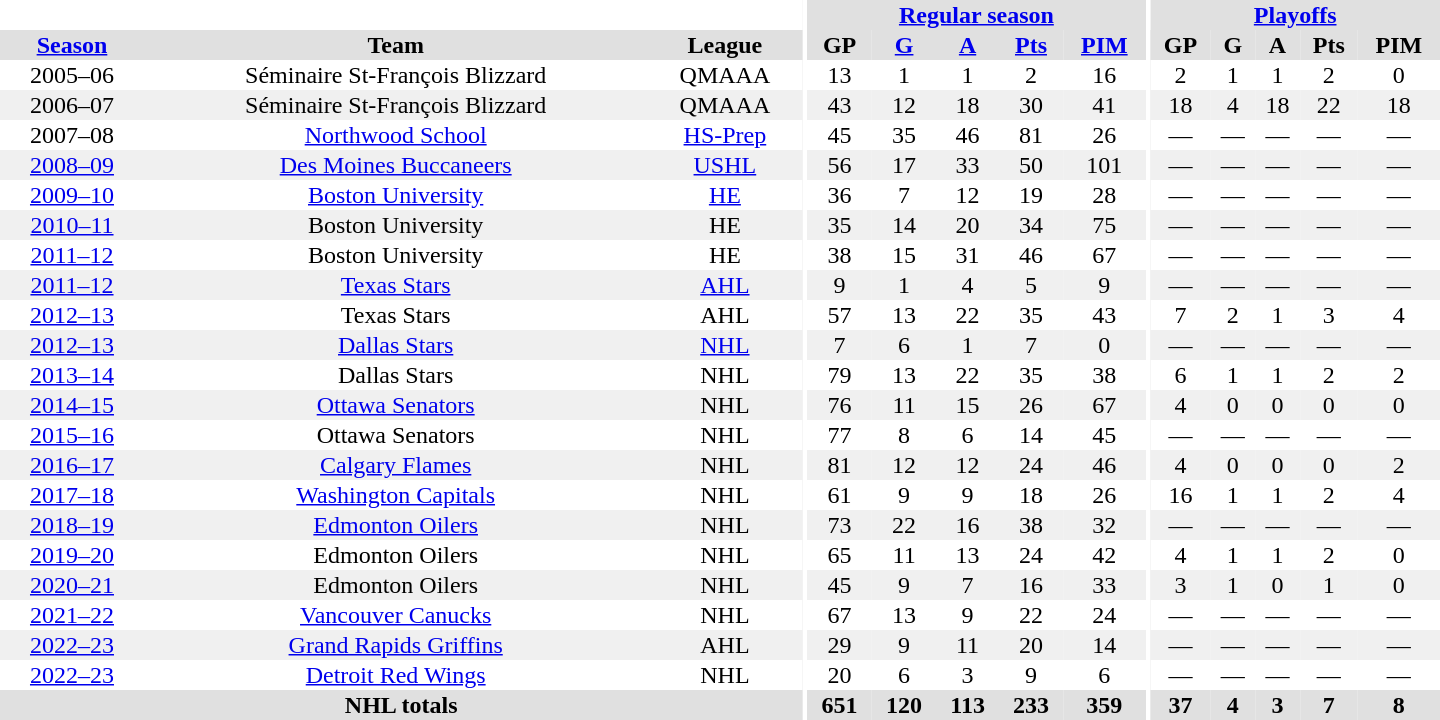<table border="0" cellpadding="1" cellspacing="0" style="text-align:center; width:60em">
<tr bgcolor="#e0e0e0">
<th colspan="3"  bgcolor="#ffffff"></th>
<th rowspan="99" bgcolor="#ffffff"></th>
<th colspan="5"><a href='#'>Regular season</a></th>
<th rowspan="99" bgcolor="#ffffff"></th>
<th colspan="5"><a href='#'>Playoffs</a></th>
</tr>
<tr bgcolor="#e0e0e0">
<th><a href='#'>Season</a></th>
<th>Team</th>
<th>League</th>
<th>GP</th>
<th><a href='#'>G</a></th>
<th><a href='#'>A</a></th>
<th><a href='#'>Pts</a></th>
<th><a href='#'>PIM</a></th>
<th>GP</th>
<th>G</th>
<th>A</th>
<th>Pts</th>
<th>PIM</th>
</tr>
<tr>
<td>2005–06</td>
<td>Séminaire St-François Blizzard</td>
<td>QMAAA</td>
<td>13</td>
<td>1</td>
<td>1</td>
<td>2</td>
<td>16</td>
<td>2</td>
<td>1</td>
<td>1</td>
<td>2</td>
<td>0</td>
</tr>
<tr bgcolor="#f0f0f0">
<td>2006–07</td>
<td>Séminaire St-François Blizzard</td>
<td>QMAAA</td>
<td>43</td>
<td>12</td>
<td>18</td>
<td>30</td>
<td>41</td>
<td>18</td>
<td>4</td>
<td>18</td>
<td>22</td>
<td>18</td>
</tr>
<tr>
<td>2007–08</td>
<td><a href='#'>Northwood School</a></td>
<td><a href='#'>HS-Prep</a></td>
<td>45</td>
<td>35</td>
<td>46</td>
<td>81</td>
<td>26</td>
<td>—</td>
<td>—</td>
<td>—</td>
<td>—</td>
<td>—</td>
</tr>
<tr bgcolor="#f0f0f0">
<td><a href='#'>2008–09</a></td>
<td><a href='#'>Des Moines Buccaneers</a></td>
<td><a href='#'>USHL</a></td>
<td>56</td>
<td>17</td>
<td>33</td>
<td>50</td>
<td>101</td>
<td>—</td>
<td>—</td>
<td>—</td>
<td>—</td>
<td>—</td>
</tr>
<tr>
<td><a href='#'>2009–10</a></td>
<td><a href='#'>Boston University</a></td>
<td><a href='#'>HE</a></td>
<td>36</td>
<td>7</td>
<td>12</td>
<td>19</td>
<td>28</td>
<td>—</td>
<td>—</td>
<td>—</td>
<td>—</td>
<td>—</td>
</tr>
<tr bgcolor="#f0f0f0">
<td><a href='#'>2010–11</a></td>
<td>Boston University</td>
<td>HE</td>
<td>35</td>
<td>14</td>
<td>20</td>
<td>34</td>
<td>75</td>
<td>—</td>
<td>—</td>
<td>—</td>
<td>—</td>
<td>—</td>
</tr>
<tr>
<td><a href='#'>2011–12</a></td>
<td>Boston University</td>
<td>HE</td>
<td>38</td>
<td>15</td>
<td>31</td>
<td>46</td>
<td>67</td>
<td>—</td>
<td>—</td>
<td>—</td>
<td>—</td>
<td>—</td>
</tr>
<tr bgcolor="#f0f0f0">
<td><a href='#'>2011–12</a></td>
<td><a href='#'>Texas Stars</a></td>
<td><a href='#'>AHL</a></td>
<td>9</td>
<td>1</td>
<td>4</td>
<td>5</td>
<td>9</td>
<td>—</td>
<td>—</td>
<td>—</td>
<td>—</td>
<td>—</td>
</tr>
<tr>
<td><a href='#'>2012–13</a></td>
<td>Texas Stars</td>
<td>AHL</td>
<td>57</td>
<td>13</td>
<td>22</td>
<td>35</td>
<td>43</td>
<td>7</td>
<td>2</td>
<td>1</td>
<td>3</td>
<td>4</td>
</tr>
<tr bgcolor="#f0f0f0">
<td><a href='#'>2012–13</a></td>
<td><a href='#'>Dallas Stars</a></td>
<td><a href='#'>NHL</a></td>
<td>7</td>
<td>6</td>
<td>1</td>
<td>7</td>
<td>0</td>
<td>—</td>
<td>—</td>
<td>—</td>
<td>—</td>
<td>—</td>
</tr>
<tr>
<td><a href='#'>2013–14</a></td>
<td>Dallas Stars</td>
<td>NHL</td>
<td>79</td>
<td>13</td>
<td>22</td>
<td>35</td>
<td>38</td>
<td>6</td>
<td>1</td>
<td>1</td>
<td>2</td>
<td>2</td>
</tr>
<tr bgcolor="#f0f0f0">
<td><a href='#'>2014–15</a></td>
<td><a href='#'>Ottawa Senators</a></td>
<td>NHL</td>
<td>76</td>
<td>11</td>
<td>15</td>
<td>26</td>
<td>67</td>
<td>4</td>
<td>0</td>
<td>0</td>
<td>0</td>
<td>0</td>
</tr>
<tr>
<td><a href='#'>2015–16</a></td>
<td>Ottawa Senators</td>
<td>NHL</td>
<td>77</td>
<td>8</td>
<td>6</td>
<td>14</td>
<td>45</td>
<td>—</td>
<td>—</td>
<td>—</td>
<td>—</td>
<td>—</td>
</tr>
<tr bgcolor="#f0f0f0">
<td><a href='#'>2016–17</a></td>
<td><a href='#'>Calgary Flames</a></td>
<td>NHL</td>
<td>81</td>
<td>12</td>
<td>12</td>
<td>24</td>
<td>46</td>
<td>4</td>
<td>0</td>
<td>0</td>
<td>0</td>
<td>2</td>
</tr>
<tr>
<td><a href='#'>2017–18</a></td>
<td><a href='#'>Washington Capitals</a></td>
<td>NHL</td>
<td>61</td>
<td>9</td>
<td>9</td>
<td>18</td>
<td>26</td>
<td>16</td>
<td>1</td>
<td>1</td>
<td>2</td>
<td>4</td>
</tr>
<tr bgcolor="#f0f0f0">
<td><a href='#'>2018–19</a></td>
<td><a href='#'>Edmonton Oilers</a></td>
<td>NHL</td>
<td>73</td>
<td>22</td>
<td>16</td>
<td>38</td>
<td>32</td>
<td>—</td>
<td>—</td>
<td>—</td>
<td>—</td>
<td>—</td>
</tr>
<tr>
<td><a href='#'>2019–20</a></td>
<td>Edmonton Oilers</td>
<td>NHL</td>
<td>65</td>
<td>11</td>
<td>13</td>
<td>24</td>
<td>42</td>
<td>4</td>
<td>1</td>
<td>1</td>
<td>2</td>
<td>0</td>
</tr>
<tr bgcolor="#f0f0f0">
<td><a href='#'>2020–21</a></td>
<td>Edmonton Oilers</td>
<td>NHL</td>
<td>45</td>
<td>9</td>
<td>7</td>
<td>16</td>
<td>33</td>
<td>3</td>
<td>1</td>
<td>0</td>
<td>1</td>
<td>0</td>
</tr>
<tr>
<td><a href='#'>2021–22</a></td>
<td><a href='#'>Vancouver Canucks</a></td>
<td>NHL</td>
<td>67</td>
<td>13</td>
<td>9</td>
<td>22</td>
<td>24</td>
<td>—</td>
<td>—</td>
<td>—</td>
<td>—</td>
<td>—</td>
</tr>
<tr bgcolor="#f0f0f0">
<td><a href='#'>2022–23</a></td>
<td><a href='#'>Grand Rapids Griffins</a></td>
<td>AHL</td>
<td>29</td>
<td>9</td>
<td>11</td>
<td>20</td>
<td>14</td>
<td>—</td>
<td>—</td>
<td>—</td>
<td>—</td>
<td>—</td>
</tr>
<tr>
<td><a href='#'>2022–23</a></td>
<td><a href='#'>Detroit Red Wings</a></td>
<td>NHL</td>
<td>20</td>
<td>6</td>
<td>3</td>
<td>9</td>
<td>6</td>
<td>—</td>
<td>—</td>
<td>—</td>
<td>—</td>
<td>—</td>
</tr>
<tr bgcolor="#e0e0e0">
<th colspan="3">NHL totals</th>
<th>651</th>
<th>120</th>
<th>113</th>
<th>233</th>
<th>359</th>
<th>37</th>
<th>4</th>
<th>3</th>
<th>7</th>
<th>8</th>
</tr>
</table>
